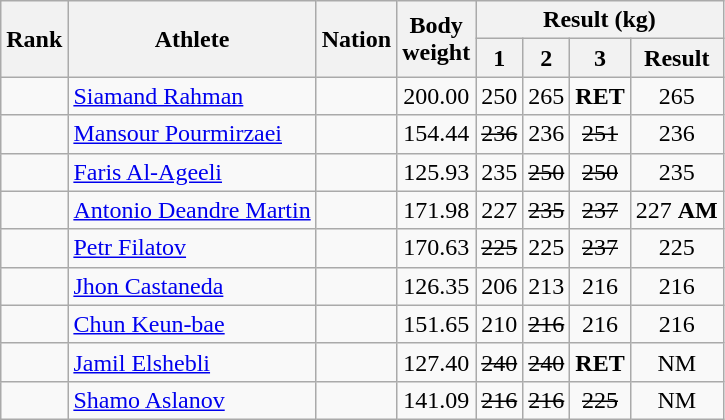<table class="wikitable sortable" style="text-align:center;">
<tr>
<th rowspan=2>Rank</th>
<th rowspan=2>Athlete</th>
<th rowspan=2>Nation</th>
<th rowspan=2>Body<br>weight</th>
<th colspan=4>Result (kg)</th>
</tr>
<tr>
<th>1</th>
<th>2</th>
<th>3</th>
<th>Result</th>
</tr>
<tr>
<td></td>
<td align=left><a href='#'>Siamand Rahman</a></td>
<td align=left></td>
<td>200.00</td>
<td>250</td>
<td>265</td>
<td><strong>RET</strong></td>
<td>265</td>
</tr>
<tr>
<td></td>
<td align=left><a href='#'>Mansour Pourmirzaei</a></td>
<td align=left></td>
<td>154.44</td>
<td><s>236</s></td>
<td>236</td>
<td><s>251</s></td>
<td>236</td>
</tr>
<tr>
<td></td>
<td align=left><a href='#'>Faris Al-Ageeli</a></td>
<td align=left></td>
<td>125.93</td>
<td>235</td>
<td><s>250</s></td>
<td><s>250</s></td>
<td>235</td>
</tr>
<tr>
<td></td>
<td align=left><a href='#'>Antonio Deandre Martin</a></td>
<td align=left></td>
<td>171.98</td>
<td>227</td>
<td><s>235</s></td>
<td><s>237</s></td>
<td>227 <strong>AM</strong></td>
</tr>
<tr>
<td></td>
<td align=left><a href='#'>Petr Filatov</a></td>
<td align=left></td>
<td>170.63</td>
<td><s>225</s></td>
<td>225</td>
<td><s>237</s></td>
<td>225</td>
</tr>
<tr>
<td></td>
<td align=left><a href='#'>Jhon Castaneda</a></td>
<td align=left></td>
<td>126.35</td>
<td>206</td>
<td>213</td>
<td>216</td>
<td>216</td>
</tr>
<tr>
<td></td>
<td align=left><a href='#'>Chun Keun-bae</a></td>
<td align=left></td>
<td>151.65</td>
<td>210</td>
<td><s>216</s></td>
<td>216</td>
<td>216</td>
</tr>
<tr>
<td></td>
<td align=left><a href='#'>Jamil Elshebli</a></td>
<td align=left></td>
<td>127.40</td>
<td><s>240</s></td>
<td><s>240</s></td>
<td><strong>RET</strong></td>
<td>NM</td>
</tr>
<tr>
<td></td>
<td align=left><a href='#'>Shamo Aslanov</a></td>
<td align=left></td>
<td>141.09</td>
<td><s>216</s></td>
<td><s>216</s></td>
<td><s>225</s></td>
<td>NM</td>
</tr>
</table>
